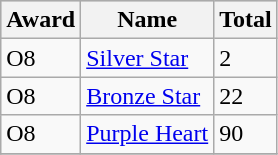<table class="wikitable" style="text-align:left;" bgcolor="#ffebad" colspan=5>
<tr bgcolor="#CCCCCC">
<th>Award</th>
<th>Name</th>
<th>Total</th>
</tr>
<tr>
<td><span>O8</span></td>
<td><a href='#'>Silver Star</a></td>
<td>2</td>
</tr>
<tr>
<td><span>O8</span></td>
<td><a href='#'>Bronze Star</a></td>
<td>22</td>
</tr>
<tr>
<td><span>O8</span></td>
<td><a href='#'>Purple Heart</a></td>
<td>90</td>
</tr>
<tr>
</tr>
</table>
